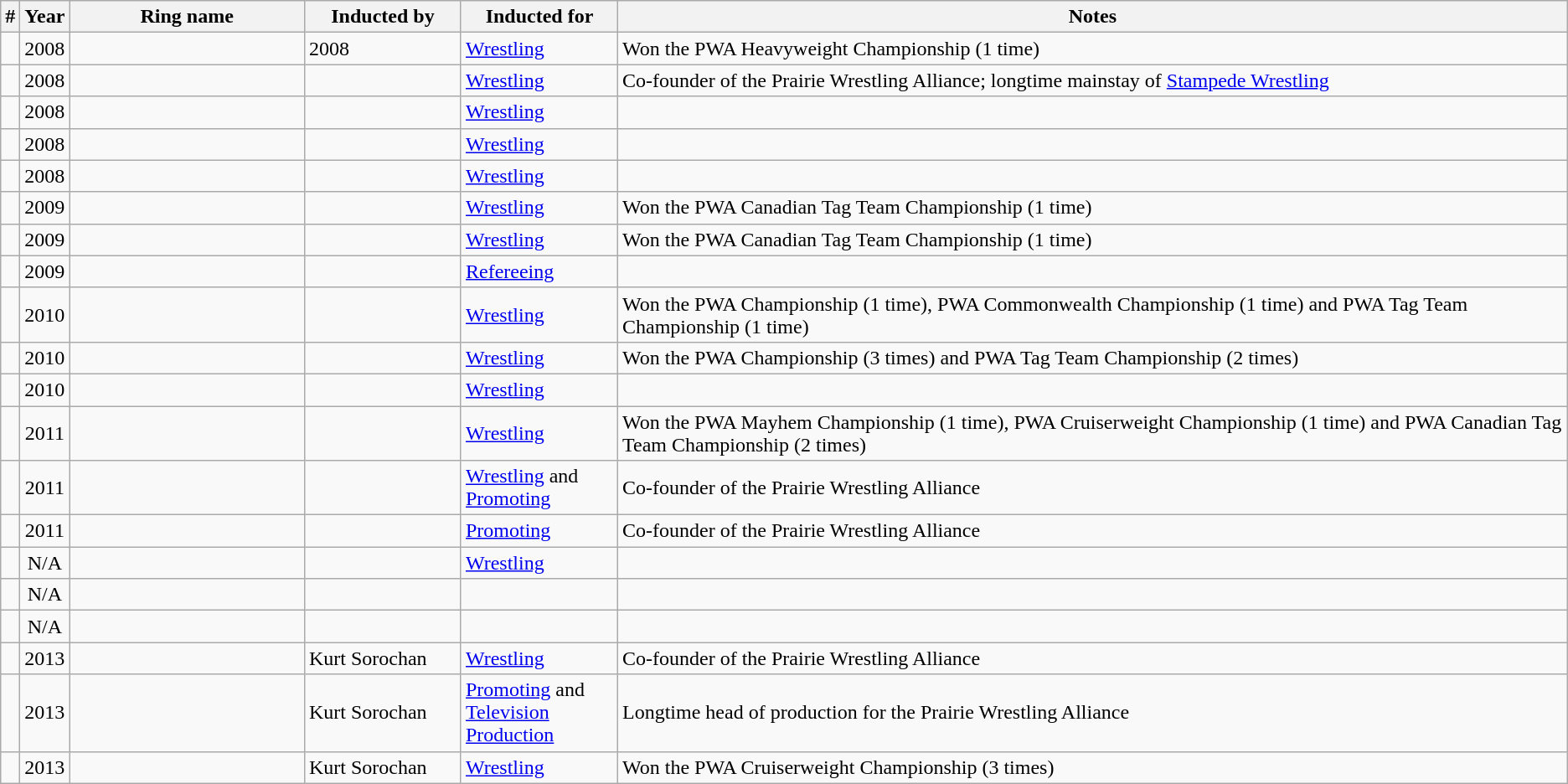<table class="wikitable sortable" style="font-size: 100%">
<tr>
<th width="1%">#</th>
<th width="1%"><strong>Year</strong></th>
<th width="15%"><strong>Ring name</strong><br></th>
<th width="10%"><strong>Inducted by</strong></th>
<th width="10%"><strong>Inducted for</strong></th>
<th class="unsortable"><strong>Notes</strong></th>
</tr>
<tr>
<td align="center"></td>
<td align="center">2008</td>
<td><br></td>
<td>2008</td>
<td><a href='#'>Wrestling</a></td>
<td>Won the PWA Heavyweight Championship (1 time)</td>
</tr>
<tr>
<td align="center"></td>
<td align="center">2008</td>
<td><br></td>
<td></td>
<td><a href='#'>Wrestling</a></td>
<td>Co-founder of the Prairie Wrestling Alliance; longtime mainstay of <a href='#'>Stampede Wrestling</a></td>
</tr>
<tr>
<td align="center"></td>
<td align="center">2008</td>
<td><br></td>
<td></td>
<td><a href='#'>Wrestling</a></td>
<td></td>
</tr>
<tr>
<td align="center"></td>
<td align="center">2008</td>
<td><br></td>
<td></td>
<td><a href='#'>Wrestling</a></td>
<td></td>
</tr>
<tr>
<td align="center"></td>
<td align="center">2008</td>
<td><br></td>
<td></td>
<td><a href='#'>Wrestling</a></td>
<td></td>
</tr>
<tr>
<td align="center"></td>
<td align="center">2009</td>
<td></td>
<td></td>
<td><a href='#'>Wrestling</a></td>
<td>Won the PWA Canadian Tag Team Championship (1 time)</td>
</tr>
<tr>
<td align="center"></td>
<td align="center">2009</td>
<td><br></td>
<td></td>
<td><a href='#'>Wrestling</a></td>
<td>Won the PWA Canadian Tag Team Championship (1 time)</td>
</tr>
<tr>
<td align="center"></td>
<td align="center">2009</td>
<td></td>
<td></td>
<td><a href='#'>Refereeing</a></td>
<td></td>
</tr>
<tr>
<td align="center"></td>
<td align="center">2010</td>
<td></td>
<td></td>
<td><a href='#'>Wrestling</a></td>
<td>Won the PWA Championship (1 time), PWA Commonwealth Championship (1 time) and PWA Tag Team Championship (1 time)</td>
</tr>
<tr>
<td align="center"></td>
<td align="center">2010</td>
<td></td>
<td></td>
<td><a href='#'>Wrestling</a></td>
<td>Won the PWA Championship (3 times) and PWA Tag Team Championship (2 times)</td>
</tr>
<tr>
<td align="center"></td>
<td align="center">2010</td>
<td></td>
<td></td>
<td><a href='#'>Wrestling</a></td>
<td></td>
</tr>
<tr>
<td align="center"></td>
<td align="center">2011</td>
<td></td>
<td></td>
<td><a href='#'>Wrestling</a></td>
<td>Won the PWA Mayhem Championship (1 time), PWA Cruiserweight Championship (1 time) and PWA Canadian Tag Team Championship (2 times)</td>
</tr>
<tr>
<td align="center"></td>
<td align="center">2011</td>
<td></td>
<td></td>
<td><a href='#'>Wrestling</a> and <a href='#'>Promoting</a></td>
<td>Co-founder of the Prairie Wrestling Alliance</td>
</tr>
<tr>
<td align="center"></td>
<td align="center">2011</td>
<td></td>
<td></td>
<td><a href='#'>Promoting</a></td>
<td>Co-founder of the Prairie Wrestling Alliance</td>
</tr>
<tr>
<td align="center"></td>
<td align="center">N/A</td>
<td><br></td>
<td></td>
<td><a href='#'>Wrestling</a></td>
<td></td>
</tr>
<tr>
<td align="center"></td>
<td align="center">N/A</td>
<td></td>
<td></td>
<td></td>
<td></td>
</tr>
<tr>
<td align="center"></td>
<td align="center">N/A</td>
<td></td>
<td></td>
<td></td>
<td></td>
</tr>
<tr>
<td align="center"></td>
<td align="center">2013</td>
<td><br></td>
<td>Kurt Sorochan</td>
<td><a href='#'>Wrestling</a></td>
<td>Co-founder of the Prairie Wrestling Alliance</td>
</tr>
<tr>
<td align="center"></td>
<td align="center">2013</td>
<td></td>
<td>Kurt Sorochan</td>
<td><a href='#'>Promoting</a> and <a href='#'>Television Production</a></td>
<td>Longtime head of production for the Prairie Wrestling Alliance</td>
</tr>
<tr>
<td align="center"></td>
<td align="center">2013</td>
<td></td>
<td>Kurt Sorochan</td>
<td><a href='#'>Wrestling</a></td>
<td>Won the PWA Cruiserweight Championship (3 times)</td>
</tr>
</table>
